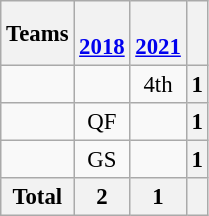<table class="wikitable" style="font-size:95%; text-align: center;">
<tr>
<th>Teams</th>
<th><br><a href='#'>2018</a></th>
<th><br><a href='#'>2021</a></th>
<th></th>
</tr>
<tr>
<td align=left></td>
<td></td>
<td>4th</td>
<th>1</th>
</tr>
<tr>
<td align=left></td>
<td>QF</td>
<td></td>
<th>1</th>
</tr>
<tr>
<td align=left></td>
<td>GS</td>
<td></td>
<th>1</th>
</tr>
<tr>
<th>Total</th>
<th>2</th>
<th>1</th>
<th></th>
</tr>
</table>
